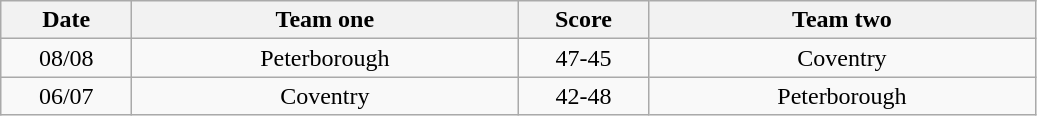<table class="wikitable" style="text-align: center">
<tr>
<th width=80>Date</th>
<th width=250>Team one</th>
<th width=80>Score</th>
<th width=250>Team two</th>
</tr>
<tr>
<td>08/08</td>
<td>Peterborough</td>
<td>47-45</td>
<td>Coventry</td>
</tr>
<tr>
<td>06/07</td>
<td>Coventry</td>
<td>42-48</td>
<td>Peterborough</td>
</tr>
</table>
